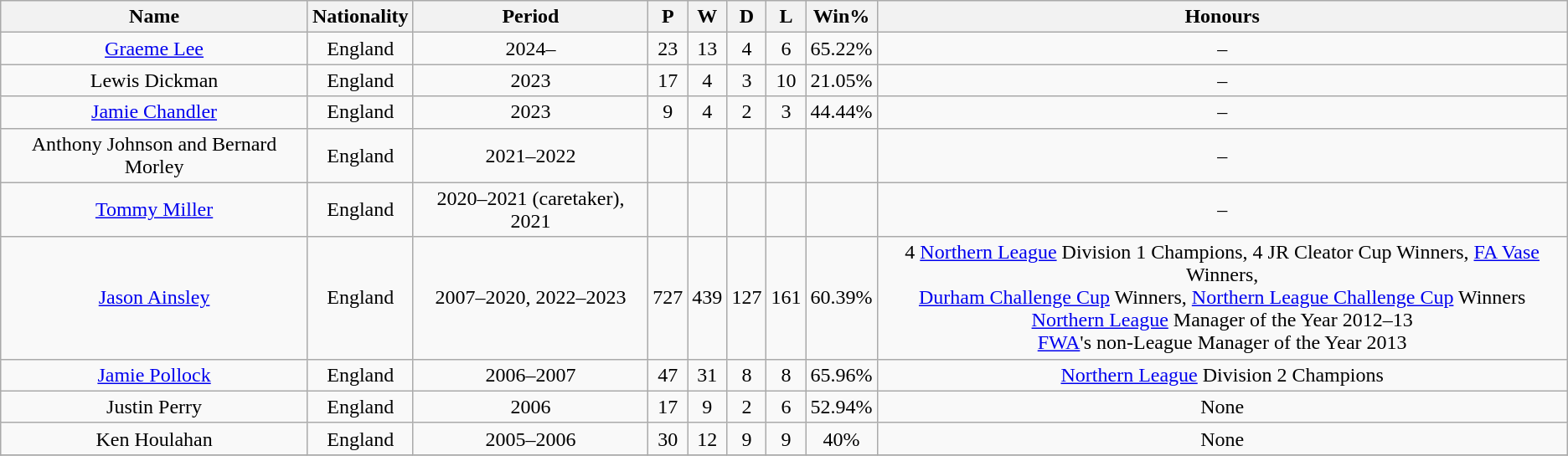<table class="wikitable sortable" style="text-align:center">
<tr>
<th>Name</th>
<th>Nationality</th>
<th>Period</th>
<th>P</th>
<th>W</th>
<th>D</th>
<th>L</th>
<th>Win%</th>
<th class=unsortable>Honours</th>
</tr>
<tr>
<td><a href='#'>Graeme Lee</a></td>
<td> England</td>
<td>2024–</td>
<td>23</td>
<td>13</td>
<td>4</td>
<td>6</td>
<td>65.22%</td>
<td>–</td>
</tr>
<tr>
<td>Lewis Dickman</td>
<td> England</td>
<td>2023</td>
<td>17</td>
<td>4</td>
<td>3</td>
<td>10</td>
<td>21.05%</td>
<td>–</td>
</tr>
<tr>
<td><a href='#'>Jamie Chandler</a></td>
<td> England</td>
<td>2023</td>
<td>9</td>
<td>4</td>
<td>2</td>
<td>3</td>
<td>44.44%</td>
<td>–</td>
</tr>
<tr>
<td>Anthony Johnson and Bernard Morley</td>
<td> England</td>
<td>2021–2022</td>
<td></td>
<td></td>
<td></td>
<td></td>
<td></td>
<td>–</td>
</tr>
<tr>
<td><a href='#'>Tommy Miller</a></td>
<td> England</td>
<td>2020–2021 (caretaker), 2021</td>
<td></td>
<td></td>
<td></td>
<td></td>
<td></td>
<td>–</td>
</tr>
<tr>
<td><a href='#'>Jason Ainsley</a></td>
<td> England</td>
<td>2007–2020, 2022–2023</td>
<td>727</td>
<td>439</td>
<td>127</td>
<td>161</td>
<td>60.39%</td>
<td>4 <a href='#'>Northern League</a> Division 1 Champions, 4 JR Cleator Cup Winners, <a href='#'>FA Vase</a> Winners, <br><a href='#'>Durham Challenge Cup</a> Winners, <a href='#'>Northern League Challenge Cup</a> Winners<br><a href='#'>Northern League</a> Manager of the Year 2012–13<br><a href='#'>FWA</a>'s non-League Manager of the Year 2013</td>
</tr>
<tr>
<td><a href='#'>Jamie Pollock</a></td>
<td> England</td>
<td>2006–2007</td>
<td>47</td>
<td>31</td>
<td>8</td>
<td>8</td>
<td>65.96%</td>
<td><a href='#'>Northern League</a> Division 2 Champions</td>
</tr>
<tr>
<td>Justin Perry</td>
<td> England</td>
<td>2006</td>
<td>17</td>
<td>9</td>
<td>2</td>
<td>6</td>
<td>52.94%</td>
<td>None</td>
</tr>
<tr>
<td>Ken Houlahan</td>
<td> England</td>
<td>2005–2006</td>
<td>30</td>
<td>12</td>
<td>9</td>
<td>9</td>
<td>40%</td>
<td>None</td>
</tr>
<tr>
</tr>
</table>
